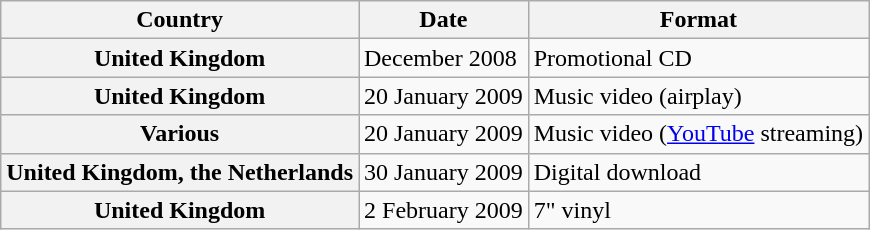<table class="wikitable sortable plainrowheaders" border="1">
<tr>
<th>Country</th>
<th>Date</th>
<th>Format</th>
</tr>
<tr>
<th scope="row">United Kingdom</th>
<td>December 2008</td>
<td>Promotional CD</td>
</tr>
<tr>
<th scope="row">United Kingdom</th>
<td>20 January 2009</td>
<td>Music video (airplay)</td>
</tr>
<tr>
<th scope="row">Various</th>
<td>20 January 2009</td>
<td>Music video (<a href='#'>YouTube</a> streaming)</td>
</tr>
<tr>
<th scope="row">United Kingdom, the Netherlands</th>
<td>30 January 2009</td>
<td>Digital download</td>
</tr>
<tr>
<th scope="row">United Kingdom</th>
<td>2 February 2009</td>
<td>7" vinyl</td>
</tr>
</table>
